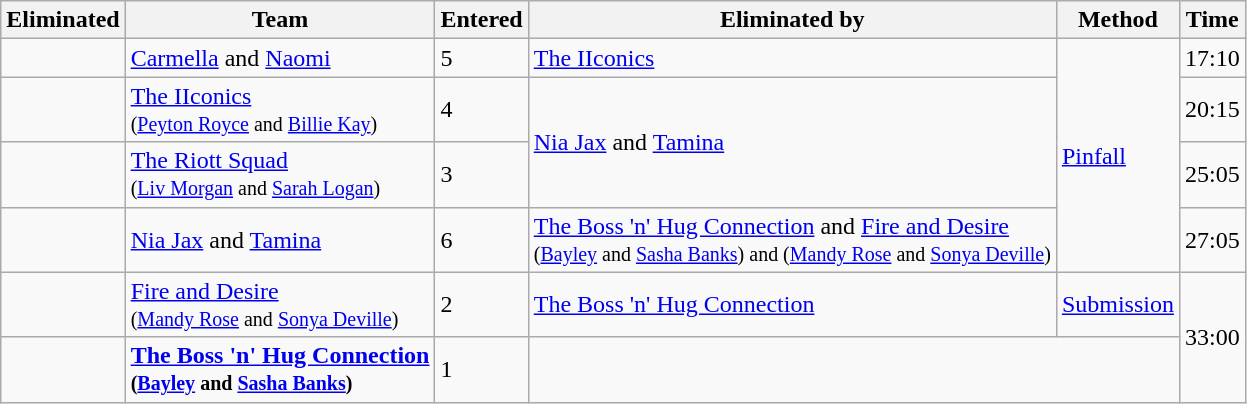<table class="wikitable sortable">
<tr>
<th>Eliminated</th>
<th>Team</th>
<th>Entered</th>
<th>Eliminated by</th>
<th>Method</th>
<th>Time</th>
</tr>
<tr>
<td></td>
<td><a href='#'>Carmella</a> and <a href='#'>Naomi</a></td>
<td>5</td>
<td><a href='#'>The IIconics</a></td>
<td rowspan=4><a href='#'>Pinfall</a></td>
<td>17:10</td>
</tr>
<tr>
<td></td>
<td><a href='#'>The IIconics</a><br><small>(<a href='#'>Peyton Royce</a> and <a href='#'>Billie Kay</a>)</small></td>
<td>4</td>
<td rowspan=2><a href='#'>Nia Jax</a> and <a href='#'>Tamina</a></td>
<td>20:15</td>
</tr>
<tr>
<td></td>
<td><a href='#'>The Riott Squad</a><br><small>(<a href='#'>Liv Morgan</a> and <a href='#'>Sarah Logan</a>)</small></td>
<td>3</td>
<td>25:05</td>
</tr>
<tr>
<td></td>
<td><a href='#'>Nia Jax</a> and <a href='#'>Tamina</a></td>
<td>6</td>
<td><a href='#'>The Boss 'n' Hug Connection</a> and <a href='#'>Fire and Desire</a><br><small>(<a href='#'>Bayley</a> and <a href='#'>Sasha Banks</a>) and (<a href='#'>Mandy Rose</a> and <a href='#'>Sonya Deville</a>)</small></td>
<td>27:05</td>
</tr>
<tr>
<td></td>
<td><a href='#'>Fire and Desire</a><br><small>(<a href='#'>Mandy Rose</a> and <a href='#'>Sonya Deville</a>)</small></td>
<td>2</td>
<td><a href='#'>The Boss 'n' Hug Connection</a></td>
<td><a href='#'>Submission</a></td>
<td rowspan=2>33:00</td>
</tr>
<tr>
<td></td>
<td><strong><a href='#'>The Boss 'n' Hug Connection</a><br><small>(<a href='#'>Bayley</a> and <a href='#'>Sasha Banks</a>)</small></strong></td>
<td>1</td>
<td colspan="2"></td>
</tr>
</table>
